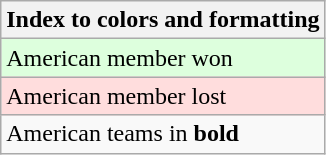<table class="wikitable">
<tr>
<th>Index to colors and formatting</th>
</tr>
<tr style="background:#dfd;">
<td>American member won</td>
</tr>
<tr style="background:#fdd;">
<td>American member lost</td>
</tr>
<tr>
<td>American teams in <strong>bold</strong></td>
</tr>
</table>
